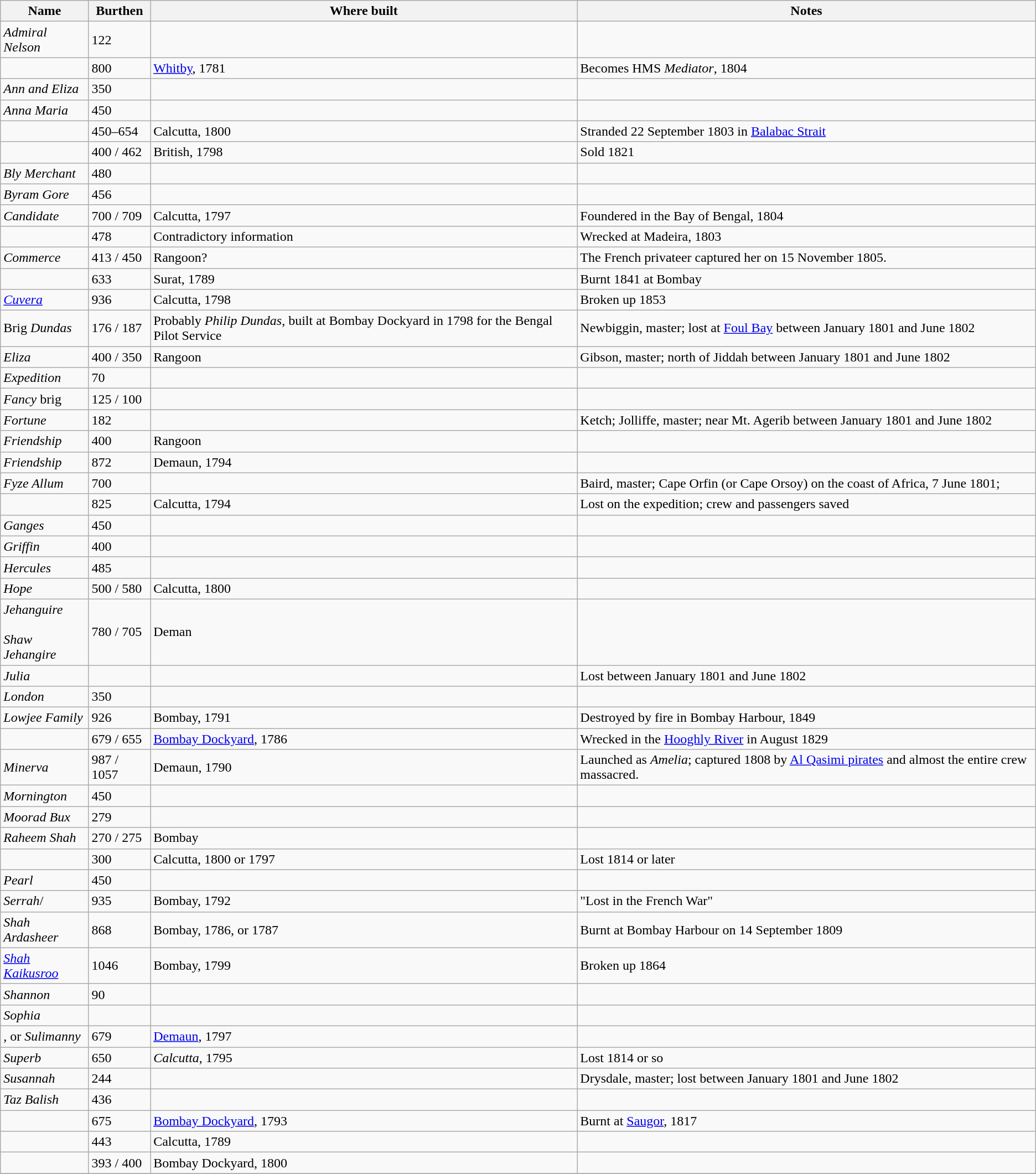<table class="sortable wikitable">
<tr>
<th>Name</th>
<th>Burthen</th>
<th>Where built</th>
<th>Notes</th>
</tr>
<tr>
<td><em>Admiral Nelson</em></td>
<td>122</td>
<td></td>
<td></td>
</tr>
<tr>
<td></td>
<td>800</td>
<td><a href='#'>Whitby</a>, 1781</td>
<td>Becomes HMS <em>Mediator</em>, 1804</td>
</tr>
<tr>
<td><em>Ann and Eliza</em></td>
<td>350</td>
<td></td>
<td></td>
</tr>
<tr>
<td><em>Anna Maria</em></td>
<td>450</td>
<td></td>
<td></td>
</tr>
<tr>
<td></td>
<td>450–654</td>
<td>Calcutta, 1800</td>
<td>Stranded 22 September 1803 in <a href='#'>Balabac Strait</a></td>
</tr>
<tr>
<td></td>
<td>400 / 462</td>
<td>British, 1798</td>
<td>Sold 1821</td>
</tr>
<tr>
<td><em>Bly Merchant</em></td>
<td>480</td>
<td></td>
<td></td>
</tr>
<tr>
<td><em>Byram Gore</em></td>
<td>456</td>
<td></td>
<td></td>
</tr>
<tr>
<td><em>Candidate</em></td>
<td>700 / 709</td>
<td>Calcutta, 1797</td>
<td>Foundered in the Bay of Bengal, 1804</td>
</tr>
<tr>
<td></td>
<td>478</td>
<td>Contradictory information</td>
<td>Wrecked at Madeira, 1803</td>
</tr>
<tr>
<td><em>Commerce</em></td>
<td>413 / 450</td>
<td>Rangoon?</td>
<td>The French privateer  captured her on 15 November 1805.</td>
</tr>
<tr>
<td></td>
<td>633</td>
<td>Surat, 1789</td>
<td>Burnt 1841 at Bombay</td>
</tr>
<tr>
<td><a href='#'><em>Cuvera</em></a></td>
<td>936</td>
<td>Calcutta, 1798</td>
<td>Broken up 1853</td>
</tr>
<tr>
<td>Brig <em>Dundas</em></td>
<td>176 / 187</td>
<td>Probably <em>Philip Dundas</em>, built at Bombay Dockyard in 1798 for the Bengal Pilot Service</td>
<td>Newbiggin, master; lost at <a href='#'>Foul Bay</a> between January 1801 and June 1802</td>
</tr>
<tr>
<td><em>Eliza</em></td>
<td>400 / 350</td>
<td>Rangoon</td>
<td>Gibson, master; north of Jiddah between January 1801 and June 1802</td>
</tr>
<tr>
<td><em>Expedition</em></td>
<td>70</td>
<td></td>
<td></td>
</tr>
<tr>
<td><em>Fancy</em> brig</td>
<td>125 / 100</td>
<td></td>
<td></td>
</tr>
<tr>
<td><em>Fortune</em></td>
<td>182</td>
<td></td>
<td>Ketch; Jolliffe, master; near Mt. Agerib between January 1801 and June 1802</td>
</tr>
<tr>
<td><em>Friendship</em></td>
<td>400</td>
<td>Rangoon</td>
<td></td>
</tr>
<tr>
<td><em>Friendship</em></td>
<td>872</td>
<td>Demaun, 1794</td>
<td></td>
</tr>
<tr>
<td><em>Fyze Allum</em></td>
<td>700</td>
<td></td>
<td>Baird, master; Cape Orfin (or Cape Orsoy) on the coast of Africa, 7 June 1801;</td>
</tr>
<tr>
<td></td>
<td>825</td>
<td>Calcutta, 1794</td>
<td>Lost on the expedition; crew and passengers saved</td>
</tr>
<tr>
<td><em>Ganges</em></td>
<td>450</td>
<td></td>
<td></td>
</tr>
<tr>
<td><em>Griffin</em></td>
<td>400</td>
<td></td>
<td></td>
</tr>
<tr>
<td><em>Hercules</em></td>
<td>485</td>
<td></td>
<td></td>
</tr>
<tr>
<td><em>Hope</em></td>
<td>500 / 580</td>
<td>Calcutta, 1800</td>
<td></td>
</tr>
<tr>
<td><em>Jehanguire</em><br><br><em>Shaw Jehangire</em></td>
<td>780 / 705</td>
<td>Deman</td>
<td></td>
</tr>
<tr>
<td><em>Julia</em></td>
<td></td>
<td></td>
<td>Lost between January 1801 and June 1802</td>
</tr>
<tr>
<td><em>London</em></td>
<td>350</td>
<td></td>
<td></td>
</tr>
<tr>
<td><em>Lowjee Family</em></td>
<td>926</td>
<td>Bombay, 1791</td>
<td>Destroyed by fire in Bombay Harbour, 1849</td>
</tr>
<tr>
<td></td>
<td>679 / 655</td>
<td><a href='#'>Bombay Dockyard</a>, 1786</td>
<td>Wrecked in the <a href='#'>Hooghly River</a> in August 1829</td>
</tr>
<tr>
<td><em>Minerva</em></td>
<td>987 / 1057</td>
<td>Demaun, 1790</td>
<td>Launched as <em>Amelia</em>; captured 1808 by <a href='#'>Al Qasimi pirates</a> and almost the entire crew massacred.</td>
</tr>
<tr>
<td><em>Mornington</em></td>
<td>450</td>
<td></td>
<td></td>
</tr>
<tr>
<td><em>Moorad Bux</em></td>
<td>279</td>
<td></td>
<td></td>
</tr>
<tr>
<td><em>Raheem Shah</em></td>
<td>270 / 275</td>
<td>Bombay</td>
<td></td>
</tr>
<tr>
<td></td>
<td>300</td>
<td>Calcutta, 1800 or 1797</td>
<td>Lost 1814 or later</td>
</tr>
<tr>
<td><em>Pearl</em></td>
<td>450</td>
<td></td>
<td></td>
</tr>
<tr>
<td><em>Serrah</em>/</td>
<td>935</td>
<td>Bombay, 1792</td>
<td>"Lost in the French War"</td>
</tr>
<tr>
<td><em>Shah Ardasheer</em><br></td>
<td>868</td>
<td>Bombay, 1786, or 1787</td>
<td>Burnt at Bombay Harbour on 14 September 1809</td>
</tr>
<tr>
<td><a href='#'><em>Shah Kaikusroo</em></a></td>
<td>1046</td>
<td>Bombay, 1799</td>
<td>Broken up 1864</td>
</tr>
<tr>
<td><em>Shannon</em></td>
<td>90</td>
<td></td>
<td></td>
</tr>
<tr>
<td><em>Sophia</em></td>
<td></td>
<td></td>
<td></td>
</tr>
<tr>
<td>, or <em>Sulimanny</em></td>
<td>679</td>
<td><a href='#'>Demaun</a>, 1797</td>
<td></td>
</tr>
<tr>
<td><em>Superb</em></td>
<td>650</td>
<td><em>Calcutta</em>, 1795</td>
<td>Lost 1814 or so</td>
</tr>
<tr>
<td><em>Susannah</em></td>
<td>244</td>
<td></td>
<td>Drysdale, master; lost between January 1801 and June 1802</td>
</tr>
<tr>
<td><em>Taz Balish</em></td>
<td>436</td>
<td></td>
<td></td>
</tr>
<tr>
<td></td>
<td>675</td>
<td><a href='#'>Bombay Dockyard</a>, 1793</td>
<td>Burnt at <a href='#'>Saugor</a>, 1817</td>
</tr>
<tr>
<td></td>
<td>443</td>
<td>Calcutta, 1789</td>
<td></td>
</tr>
<tr>
<td></td>
<td>393 / 400</td>
<td>Bombay Dockyard, 1800</td>
<td></td>
</tr>
<tr>
</tr>
</table>
